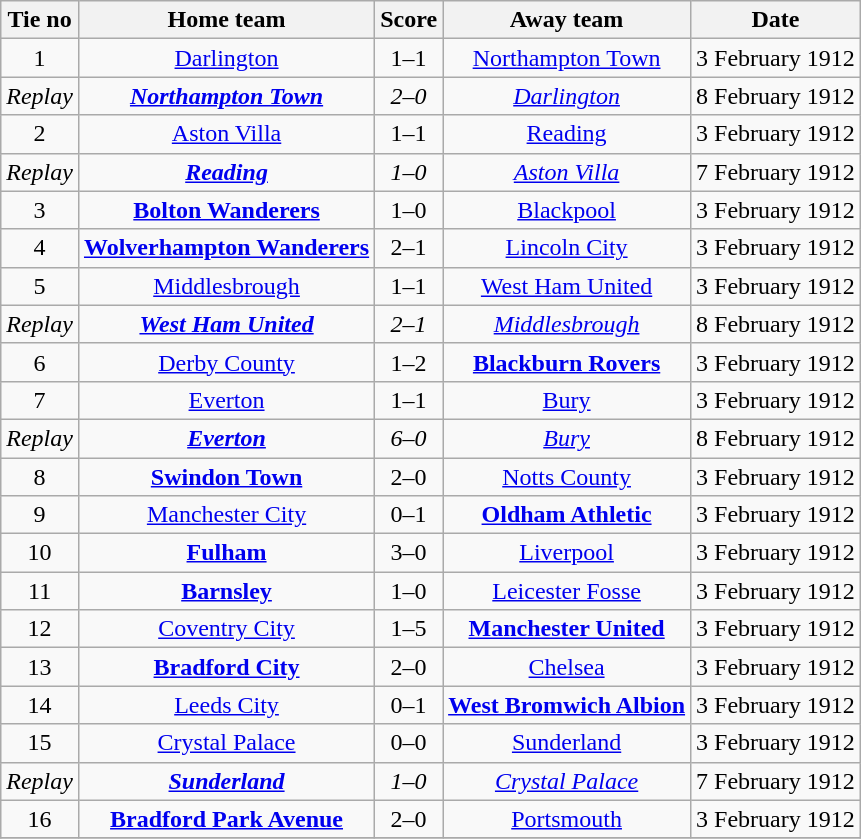<table class="wikitable" style="text-align: center">
<tr>
<th>Tie no</th>
<th>Home team</th>
<th>Score</th>
<th>Away team</th>
<th>Date</th>
</tr>
<tr>
<td>1</td>
<td><a href='#'>Darlington</a></td>
<td>1–1</td>
<td><a href='#'>Northampton Town</a></td>
<td>3 February 1912</td>
</tr>
<tr>
<td><em>Replay</em></td>
<td><strong><em><a href='#'>Northampton Town</a></em></strong></td>
<td><em>2–0</em></td>
<td><em><a href='#'>Darlington</a></em></td>
<td>8 February 1912</td>
</tr>
<tr>
<td>2</td>
<td><a href='#'>Aston Villa</a></td>
<td>1–1</td>
<td><a href='#'>Reading</a></td>
<td>3 February 1912</td>
</tr>
<tr>
<td><em>Replay</em></td>
<td><strong><em><a href='#'>Reading</a></em></strong></td>
<td><em>1–0</em></td>
<td><em><a href='#'>Aston Villa</a></em></td>
<td>7 February 1912</td>
</tr>
<tr>
<td>3</td>
<td><strong><a href='#'>Bolton Wanderers</a></strong></td>
<td>1–0</td>
<td><a href='#'>Blackpool</a></td>
<td>3 February 1912</td>
</tr>
<tr>
<td>4</td>
<td><strong><a href='#'>Wolverhampton Wanderers</a></strong></td>
<td>2–1</td>
<td><a href='#'>Lincoln City</a></td>
<td>3 February 1912</td>
</tr>
<tr>
<td>5</td>
<td><a href='#'>Middlesbrough</a></td>
<td>1–1</td>
<td><a href='#'>West Ham United</a></td>
<td>3 February 1912</td>
</tr>
<tr>
<td><em>Replay</em></td>
<td><strong><em><a href='#'>West Ham United</a></em></strong></td>
<td><em>2–1</em></td>
<td><em><a href='#'>Middlesbrough</a></em></td>
<td>8 February 1912</td>
</tr>
<tr>
<td>6</td>
<td><a href='#'>Derby County</a></td>
<td>1–2</td>
<td><strong><a href='#'>Blackburn Rovers</a></strong></td>
<td>3 February 1912</td>
</tr>
<tr>
<td>7</td>
<td><a href='#'>Everton</a></td>
<td>1–1</td>
<td><a href='#'>Bury</a></td>
<td>3 February 1912</td>
</tr>
<tr>
<td><em>Replay</em></td>
<td><strong><em><a href='#'>Everton</a></em></strong></td>
<td><em>6–0</em></td>
<td><em><a href='#'>Bury</a></em></td>
<td>8 February 1912</td>
</tr>
<tr>
<td>8</td>
<td><strong><a href='#'>Swindon Town</a></strong></td>
<td>2–0</td>
<td><a href='#'>Notts County</a></td>
<td>3 February 1912</td>
</tr>
<tr>
<td>9</td>
<td><a href='#'>Manchester City</a></td>
<td>0–1</td>
<td><strong><a href='#'>Oldham Athletic</a></strong></td>
<td>3 February 1912</td>
</tr>
<tr>
<td>10</td>
<td><strong><a href='#'>Fulham</a></strong></td>
<td>3–0</td>
<td><a href='#'>Liverpool</a></td>
<td>3 February 1912</td>
</tr>
<tr>
<td>11</td>
<td><strong><a href='#'>Barnsley</a></strong></td>
<td>1–0</td>
<td><a href='#'>Leicester Fosse</a></td>
<td>3 February 1912</td>
</tr>
<tr>
<td>12</td>
<td><a href='#'>Coventry City</a></td>
<td>1–5</td>
<td><strong><a href='#'>Manchester United</a></strong></td>
<td>3 February 1912</td>
</tr>
<tr>
<td>13</td>
<td><strong><a href='#'>Bradford City</a></strong></td>
<td>2–0</td>
<td><a href='#'>Chelsea</a></td>
<td>3 February 1912</td>
</tr>
<tr>
<td>14</td>
<td><a href='#'>Leeds City</a></td>
<td>0–1</td>
<td><strong><a href='#'>West Bromwich Albion</a></strong></td>
<td>3 February 1912</td>
</tr>
<tr>
<td>15</td>
<td><a href='#'>Crystal Palace</a></td>
<td>0–0</td>
<td><a href='#'>Sunderland</a></td>
<td>3 February 1912</td>
</tr>
<tr>
<td><em>Replay</em></td>
<td><strong><em><a href='#'>Sunderland</a></em></strong></td>
<td><em>1–0</em></td>
<td><em><a href='#'>Crystal Palace</a></em></td>
<td>7 February 1912</td>
</tr>
<tr>
<td>16</td>
<td><strong><a href='#'>Bradford Park Avenue</a></strong></td>
<td>2–0</td>
<td><a href='#'>Portsmouth</a></td>
<td>3 February 1912</td>
</tr>
<tr>
</tr>
</table>
